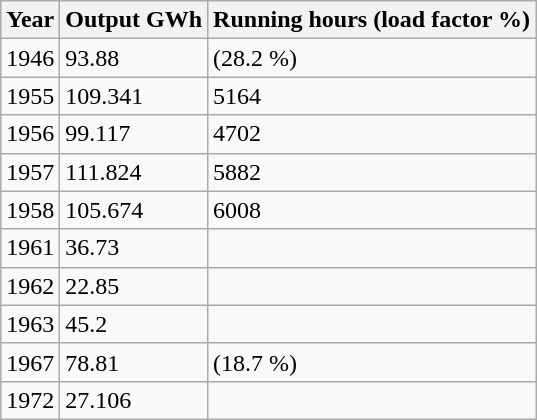<table class="wikitable">
<tr>
<th>Year</th>
<th>Output GWh</th>
<th>Running hours (load factor %)</th>
</tr>
<tr>
<td>1946</td>
<td>93.88</td>
<td>(28.2 %)</td>
</tr>
<tr>
<td>1955</td>
<td>109.341</td>
<td>5164</td>
</tr>
<tr>
<td>1956</td>
<td>99.117</td>
<td>4702</td>
</tr>
<tr>
<td>1957</td>
<td>111.824</td>
<td>5882</td>
</tr>
<tr>
<td>1958</td>
<td>105.674</td>
<td>6008</td>
</tr>
<tr>
<td>1961</td>
<td>36.73</td>
<td></td>
</tr>
<tr>
<td>1962</td>
<td>22.85</td>
<td></td>
</tr>
<tr>
<td>1963</td>
<td>45.2</td>
<td></td>
</tr>
<tr>
<td>1967</td>
<td>78.81</td>
<td>(18.7 %)</td>
</tr>
<tr>
<td>1972</td>
<td>27.106</td>
<td></td>
</tr>
</table>
